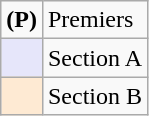<table class=wikitable>
<tr>
<td><strong>(P)</strong></td>
<td>Premiers</td>
</tr>
<tr>
<td bgcolor=E6E6FA></td>
<td>Section A</td>
</tr>
<tr>
<td bgcolor=FEEAD3></td>
<td>Section B</td>
</tr>
</table>
